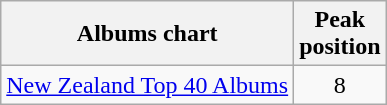<table class="wikitable">
<tr>
<th align="left">Albums chart</th>
<th align="left">Peak<br>position</th>
</tr>
<tr>
<td align="left"><a href='#'>New Zealand Top 40 Albums</a></td>
<td style="text-align:center;">8</td>
</tr>
</table>
